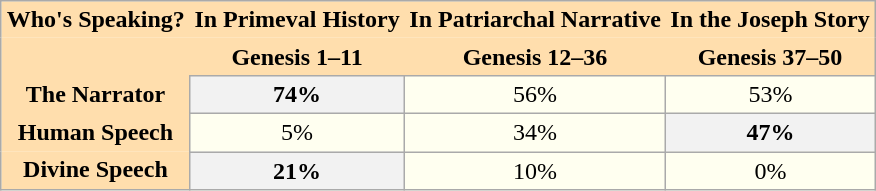<table class="wikitable" align=right style="text-align:center; background:Ivory;">
<tr>
<th style="border:1px white; background:Navajowhite;">Who's Speaking?</th>
<th style="border:1px white; background:Navajowhite;">In Primeval History</th>
<th style="border:1px white; background:Navajowhite;">In Patriarchal Narrative</th>
<th style="border:1px white; background:Navajowhite;">In the Joseph Story</th>
</tr>
<tr>
<th style="border:1px white; background:Navajowhite;"></th>
<th style="border:1px white; background:Navajowhite;">Genesis 1–11</th>
<th style="border:1px white; background:Navajowhite;">Genesis 12–36</th>
<th style="border:1px white; background:Navajowhite;">Genesis 37–50</th>
</tr>
<tr>
<th style="border:1px white; background:Navajowhite;">The Narrator</th>
<th>74%</th>
<td>56%</td>
<td>53%</td>
</tr>
<tr>
<th style="border:1px white; background:Navajowhite;">Human Speech</th>
<td>5%</td>
<td>34%</td>
<th>47%</th>
</tr>
<tr>
<th style="border:1px white; background:Navajowhite;">Divine Speech</th>
<th>21%</th>
<td>10%</td>
<td>0%</td>
</tr>
</table>
